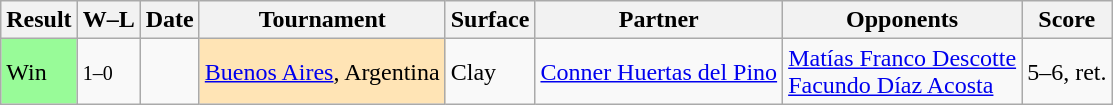<table class="wikitable nowrap">
<tr>
<th>Result</th>
<th class="unsortable">W–L</th>
<th>Date</th>
<th>Tournament</th>
<th>Surface</th>
<th>Partner</th>
<th>Opponents</th>
<th class="unsortable">Score</th>
</tr>
<tr>
<td style="background:#98FB98">Win</td>
<td><small>1–0</small></td>
<td><a href='#'></a></td>
<td bgcolor=moccasin><a href='#'>Buenos Aires</a>, Argentina</td>
<td>Clay</td>
<td> <a href='#'>Conner Huertas del Pino</a></td>
<td> <a href='#'>Matías Franco Descotte</a><br> <a href='#'>Facundo Díaz Acosta</a></td>
<td>5–6, ret.</td>
</tr>
</table>
